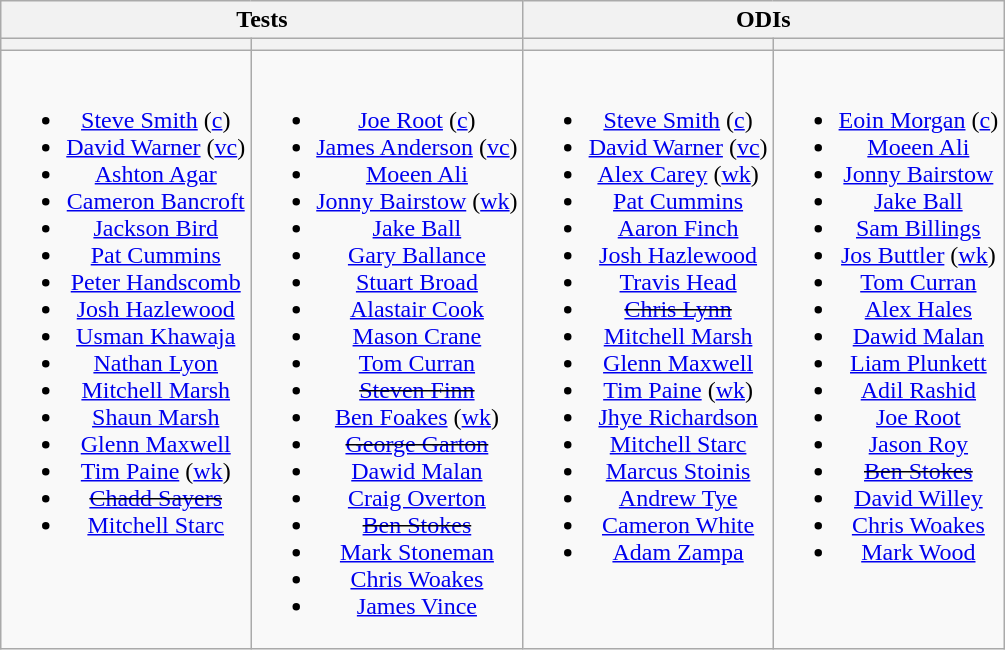<table class="wikitable" style="text-align:center">
<tr>
<th colspan=2>Tests</th>
<th colspan=2>ODIs</th>
</tr>
<tr>
<th></th>
<th></th>
<th></th>
<th></th>
</tr>
<tr style="vertical-align:top">
<td><br><ul><li><a href='#'>Steve Smith</a> (<a href='#'>c</a>)</li><li><a href='#'>David Warner</a> (<a href='#'>vc</a>)</li><li><a href='#'>Ashton Agar</a></li><li><a href='#'>Cameron Bancroft</a></li><li><a href='#'>Jackson Bird</a></li><li><a href='#'>Pat Cummins</a></li><li><a href='#'>Peter Handscomb</a></li><li><a href='#'>Josh Hazlewood</a></li><li><a href='#'>Usman Khawaja</a></li><li><a href='#'>Nathan Lyon</a></li><li><a href='#'>Mitchell Marsh</a></li><li><a href='#'>Shaun Marsh</a></li><li><a href='#'>Glenn Maxwell</a></li><li><a href='#'>Tim Paine</a> (<a href='#'>wk</a>)</li><li><s><a href='#'>Chadd Sayers</a></s></li><li><a href='#'>Mitchell Starc</a></li></ul></td>
<td><br><ul><li><a href='#'>Joe Root</a> (<a href='#'>c</a>)</li><li><a href='#'>James Anderson</a> (<a href='#'>vc</a>)</li><li><a href='#'>Moeen Ali</a></li><li><a href='#'>Jonny Bairstow</a> (<a href='#'>wk</a>)</li><li><a href='#'>Jake Ball</a></li><li><a href='#'>Gary Ballance</a></li><li><a href='#'>Stuart Broad</a></li><li><a href='#'>Alastair Cook</a></li><li><a href='#'>Mason Crane</a></li><li><a href='#'>Tom Curran</a></li><li><s><a href='#'>Steven Finn</a></s></li><li><a href='#'>Ben Foakes</a> (<a href='#'>wk</a>)</li><li><s><a href='#'>George Garton</a></s></li><li><a href='#'>Dawid Malan</a></li><li><a href='#'>Craig Overton</a></li><li><s><a href='#'>Ben Stokes</a></s></li><li><a href='#'>Mark Stoneman</a></li><li><a href='#'>Chris Woakes</a></li><li><a href='#'>James Vince</a></li></ul></td>
<td><br><ul><li><a href='#'>Steve Smith</a> (<a href='#'>c</a>)</li><li><a href='#'>David Warner</a> (<a href='#'>vc</a>)</li><li><a href='#'>Alex Carey</a> (<a href='#'>wk</a>)</li><li><a href='#'>Pat Cummins</a></li><li><a href='#'>Aaron Finch</a></li><li><a href='#'>Josh Hazlewood</a></li><li><a href='#'>Travis Head</a></li><li><s><a href='#'>Chris Lynn</a></s></li><li><a href='#'>Mitchell Marsh</a></li><li><a href='#'>Glenn Maxwell</a></li><li><a href='#'>Tim Paine</a> (<a href='#'>wk</a>)</li><li><a href='#'>Jhye Richardson</a></li><li><a href='#'>Mitchell Starc</a></li><li><a href='#'>Marcus Stoinis</a></li><li><a href='#'>Andrew Tye</a></li><li><a href='#'>Cameron White</a></li><li><a href='#'>Adam Zampa</a></li></ul></td>
<td><br><ul><li><a href='#'>Eoin Morgan</a> (<a href='#'>c</a>)</li><li><a href='#'>Moeen Ali</a></li><li><a href='#'>Jonny Bairstow</a></li><li><a href='#'>Jake Ball</a></li><li><a href='#'>Sam Billings</a></li><li><a href='#'>Jos Buttler</a> (<a href='#'>wk</a>)</li><li><a href='#'>Tom Curran</a></li><li><a href='#'>Alex Hales</a></li><li><a href='#'>Dawid Malan</a></li><li><a href='#'>Liam Plunkett</a></li><li><a href='#'>Adil Rashid</a></li><li><a href='#'>Joe Root</a></li><li><a href='#'>Jason Roy</a></li><li><s><a href='#'>Ben Stokes</a></s></li><li><a href='#'>David Willey</a></li><li><a href='#'>Chris Woakes</a></li><li><a href='#'>Mark Wood</a></li></ul></td>
</tr>
</table>
